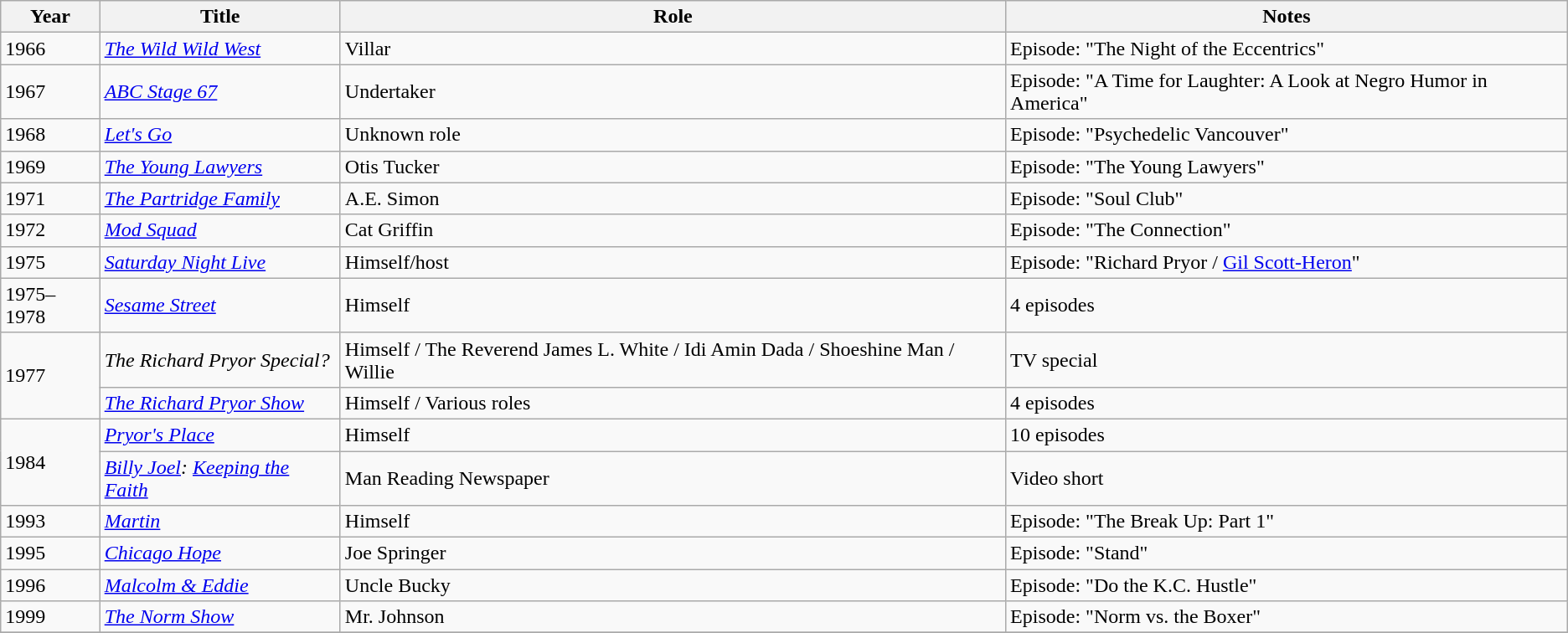<table class="wikitable">
<tr>
<th>Year</th>
<th>Title</th>
<th>Role</th>
<th>Notes</th>
</tr>
<tr>
<td>1966</td>
<td><em><a href='#'>The Wild Wild West</a></em></td>
<td>Villar</td>
<td>Episode: "The Night of the Eccentrics"</td>
</tr>
<tr>
<td>1967</td>
<td><em><a href='#'>ABC Stage 67</a></em></td>
<td>Undertaker</td>
<td>Episode: "A Time for Laughter: A Look at Negro Humor in America"</td>
</tr>
<tr>
<td>1968</td>
<td><em><a href='#'>Let's Go</a></em></td>
<td>Unknown role</td>
<td>Episode: "Psychedelic Vancouver"</td>
</tr>
<tr>
<td>1969</td>
<td><em><a href='#'>The Young Lawyers</a></em></td>
<td>Otis Tucker</td>
<td>Episode: "The Young Lawyers"</td>
</tr>
<tr>
<td>1971</td>
<td><em><a href='#'>The Partridge Family</a></em></td>
<td>A.E. Simon</td>
<td>Episode: "Soul Club"</td>
</tr>
<tr>
<td>1972</td>
<td><em><a href='#'>Mod Squad</a></em></td>
<td>Cat Griffin</td>
<td>Episode: "The Connection"</td>
</tr>
<tr>
<td>1975</td>
<td><em><a href='#'>Saturday Night Live</a></em></td>
<td>Himself/host</td>
<td>Episode: "Richard Pryor / <a href='#'>Gil Scott-Heron</a>"</td>
</tr>
<tr>
<td>1975–1978</td>
<td><em><a href='#'>Sesame Street</a></em></td>
<td>Himself</td>
<td>4 episodes</td>
</tr>
<tr>
<td rowspan="2">1977</td>
<td><em>The Richard Pryor Special?</em></td>
<td>Himself / The Reverend James L. White / Idi Amin Dada / Shoeshine Man / Willie</td>
<td>TV special</td>
</tr>
<tr>
<td><em><a href='#'>The Richard Pryor Show</a></em></td>
<td>Himself / Various roles</td>
<td>4 episodes</td>
</tr>
<tr>
<td rowspan="2">1984</td>
<td><em><a href='#'>Pryor's Place</a></em></td>
<td>Himself</td>
<td>10 episodes</td>
</tr>
<tr>
<td><em><a href='#'>Billy Joel</a>: <a href='#'>Keeping the Faith</a></em></td>
<td>Man Reading Newspaper</td>
<td>Video short</td>
</tr>
<tr>
<td>1993</td>
<td><em><a href='#'>Martin</a></em></td>
<td>Himself</td>
<td>Episode: "The Break Up: Part 1"</td>
</tr>
<tr>
<td>1995</td>
<td><em><a href='#'>Chicago Hope</a></em></td>
<td>Joe Springer</td>
<td>Episode: "Stand"</td>
</tr>
<tr>
<td>1996</td>
<td><em><a href='#'>Malcolm & Eddie</a></em></td>
<td>Uncle Bucky</td>
<td>Episode: "Do the K.C. Hustle"</td>
</tr>
<tr>
<td>1999</td>
<td><em><a href='#'>The Norm Show</a></em></td>
<td>Mr. Johnson</td>
<td>Episode: "Norm vs. the Boxer"</td>
</tr>
<tr>
</tr>
</table>
